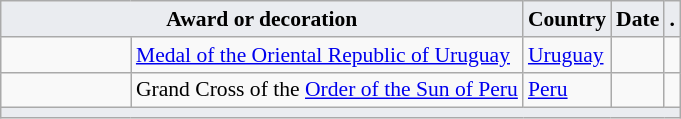<table class="wikitable" style="font-size:90%; text-align:center;">
<tr>
<th style="background-color:#EAECF0;" colspan=2>Award or decoration</th>
<th style="background-color:#EAECF0;">Country</th>
<th style="background-color:#EAECF0;">Date</th>
<th style="background-color:#EAECF0;">.</th>
</tr>
<tr>
<td style="width:80px;"></td>
<td style="text-align:left;"><a href='#'>Medal of the Oriental Republic of Uruguay</a></td>
<td style="text-align:left;"> <a href='#'>Uruguay</a></td>
<td></td>
<td></td>
</tr>
<tr>
<td style="width:80px;"></td>
<td style="text-align:left;">Grand Cross of the <a href='#'>Order of the Sun of Peru</a></td>
<td style="text-align:left;"> <a href='#'>Peru</a></td>
<td></td>
<td></td>
</tr>
<tr>
<th style="background-color:#EAECF0;" colspan=5></th>
</tr>
</table>
